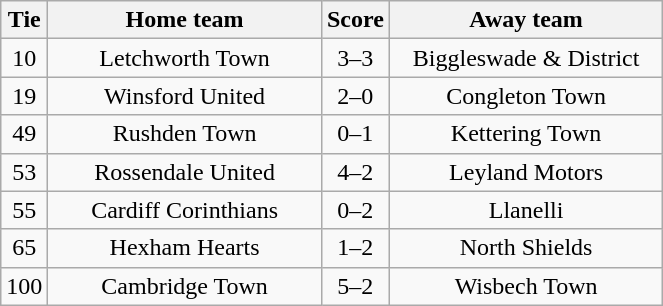<table class="wikitable" style="text-align:center;">
<tr>
<th width=20>Tie</th>
<th width=175>Home team</th>
<th width=20>Score</th>
<th width=175>Away team</th>
</tr>
<tr>
<td>10</td>
<td>Letchworth Town</td>
<td>3–3</td>
<td>Biggleswade & District</td>
</tr>
<tr>
<td>19</td>
<td>Winsford United</td>
<td>2–0</td>
<td>Congleton Town</td>
</tr>
<tr>
<td>49</td>
<td>Rushden Town</td>
<td>0–1</td>
<td>Kettering Town</td>
</tr>
<tr>
<td>53</td>
<td>Rossendale United</td>
<td>4–2</td>
<td>Leyland Motors</td>
</tr>
<tr>
<td>55</td>
<td>Cardiff Corinthians</td>
<td>0–2</td>
<td>Llanelli</td>
</tr>
<tr>
<td>65</td>
<td>Hexham Hearts</td>
<td>1–2</td>
<td>North Shields</td>
</tr>
<tr>
<td>100</td>
<td>Cambridge Town</td>
<td>5–2</td>
<td>Wisbech Town</td>
</tr>
</table>
